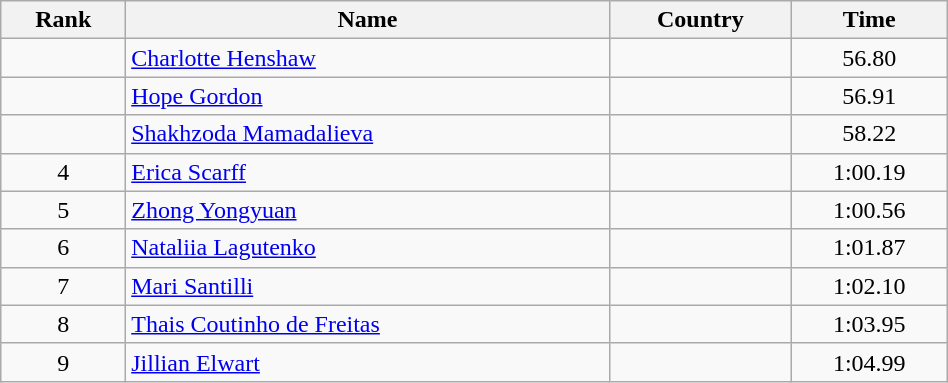<table class="wikitable" style="text-align:center;width: 50%">
<tr>
<th>Rank</th>
<th>Name</th>
<th>Country</th>
<th>Time</th>
</tr>
<tr>
<td></td>
<td align="left"><a href='#'>Charlotte Henshaw</a></td>
<td align="left"></td>
<td>56.80</td>
</tr>
<tr>
<td></td>
<td align="left"><a href='#'>Hope Gordon</a></td>
<td align="left"></td>
<td>56.91</td>
</tr>
<tr>
<td></td>
<td align="left"><a href='#'>Shakhzoda Mamadalieva</a></td>
<td align="left"></td>
<td>58.22</td>
</tr>
<tr>
<td>4</td>
<td align="left"><a href='#'>Erica Scarff</a></td>
<td align="left"></td>
<td>1:00.19</td>
</tr>
<tr>
<td>5</td>
<td align="left"><a href='#'>Zhong Yongyuan</a></td>
<td align="left"></td>
<td>1:00.56</td>
</tr>
<tr>
<td>6</td>
<td align="left"><a href='#'>Nataliia Lagutenko</a></td>
<td align="left"></td>
<td>1:01.87</td>
</tr>
<tr>
<td>7</td>
<td align="left"><a href='#'>Mari Santilli</a></td>
<td align="left"></td>
<td>1:02.10</td>
</tr>
<tr>
<td>8</td>
<td align="left"><a href='#'>Thais Coutinho de Freitas</a></td>
<td align="left"></td>
<td>1:03.95</td>
</tr>
<tr>
<td>9</td>
<td align="left"><a href='#'>Jillian Elwart</a></td>
<td align="left"></td>
<td>1:04.99</td>
</tr>
</table>
